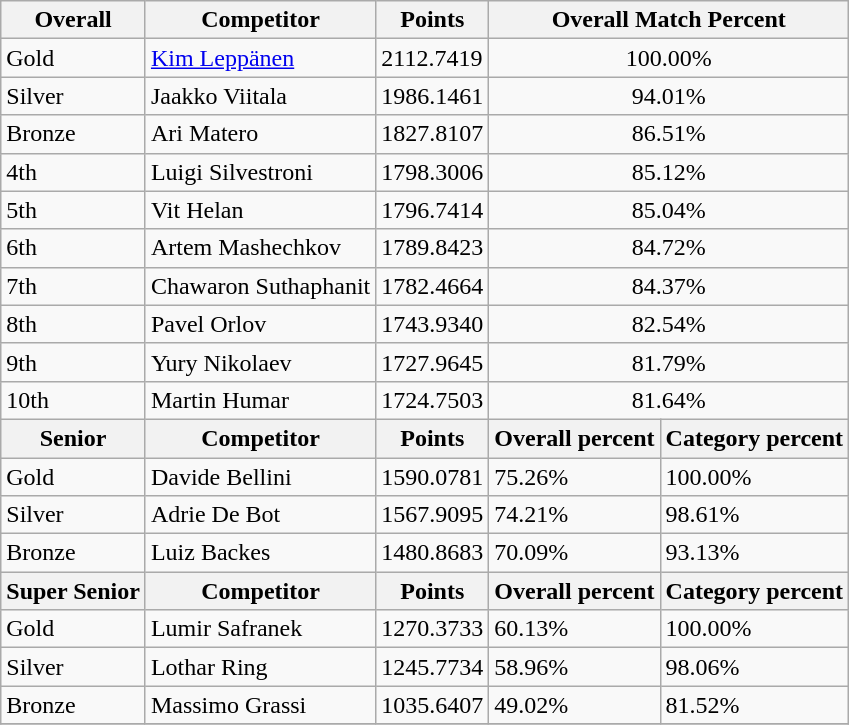<table class="wikitable" style="text-align: left;">
<tr>
<th>Overall</th>
<th>Competitor</th>
<th>Points</th>
<th colspan="2">Overall Match Percent</th>
</tr>
<tr>
<td> Gold</td>
<td><a href='#'>Kim Leppänen</a></td>
<td>2112.7419</td>
<td colspan="2" style="text-align: center;">100.00%</td>
</tr>
<tr>
<td> Silver</td>
<td>Jaakko Viitala</td>
<td>1986.1461</td>
<td colspan="2" style="text-align: center;">94.01%</td>
</tr>
<tr>
<td> Bronze</td>
<td>Ari Matero</td>
<td>1827.8107</td>
<td colspan="2" style="text-align: center;">86.51%</td>
</tr>
<tr>
<td>4th</td>
<td>Luigi Silvestroni</td>
<td>1798.3006</td>
<td colspan="2" style="text-align: center;">85.12%</td>
</tr>
<tr>
<td>5th</td>
<td>Vit Helan</td>
<td>1796.7414</td>
<td colspan="2" style="text-align: center;">85.04%</td>
</tr>
<tr>
<td>6th</td>
<td>Artem Mashechkov</td>
<td>1789.8423</td>
<td colspan="2" style="text-align: center;">84.72%</td>
</tr>
<tr>
<td>7th</td>
<td>Chawaron Suthaphanit</td>
<td>1782.4664</td>
<td colspan="2" style="text-align: center;">84.37%</td>
</tr>
<tr>
<td>8th</td>
<td>Pavel Orlov</td>
<td>1743.9340</td>
<td colspan="2" style="text-align: center;">82.54%</td>
</tr>
<tr>
<td>9th</td>
<td>Yury Nikolaev</td>
<td>1727.9645</td>
<td colspan="2" style="text-align: center;">81.79%</td>
</tr>
<tr>
<td>10th</td>
<td>Martin Humar</td>
<td>1724.7503</td>
<td colspan="2" style="text-align: center;">81.64%</td>
</tr>
<tr>
<th>Senior</th>
<th>Competitor</th>
<th>Points</th>
<th>Overall percent</th>
<th>Category percent</th>
</tr>
<tr>
<td> Gold</td>
<td>Davide Bellini</td>
<td>1590.0781</td>
<td>75.26%</td>
<td>100.00%</td>
</tr>
<tr>
<td> Silver</td>
<td>Adrie De Bot</td>
<td>1567.9095</td>
<td>74.21%</td>
<td>98.61%</td>
</tr>
<tr>
<td> Bronze</td>
<td>Luiz Backes</td>
<td>1480.8683</td>
<td>70.09%</td>
<td>93.13%</td>
</tr>
<tr>
<th>Super Senior</th>
<th>Competitor</th>
<th>Points</th>
<th>Overall percent</th>
<th>Category percent</th>
</tr>
<tr>
<td> Gold</td>
<td>Lumir Safranek</td>
<td>1270.3733</td>
<td>60.13%</td>
<td>100.00%</td>
</tr>
<tr>
<td> Silver</td>
<td>Lothar Ring</td>
<td>1245.7734</td>
<td>58.96%</td>
<td>98.06%</td>
</tr>
<tr>
<td> Bronze</td>
<td>Massimo Grassi</td>
<td>1035.6407</td>
<td>49.02%</td>
<td>81.52%</td>
</tr>
<tr>
</tr>
</table>
